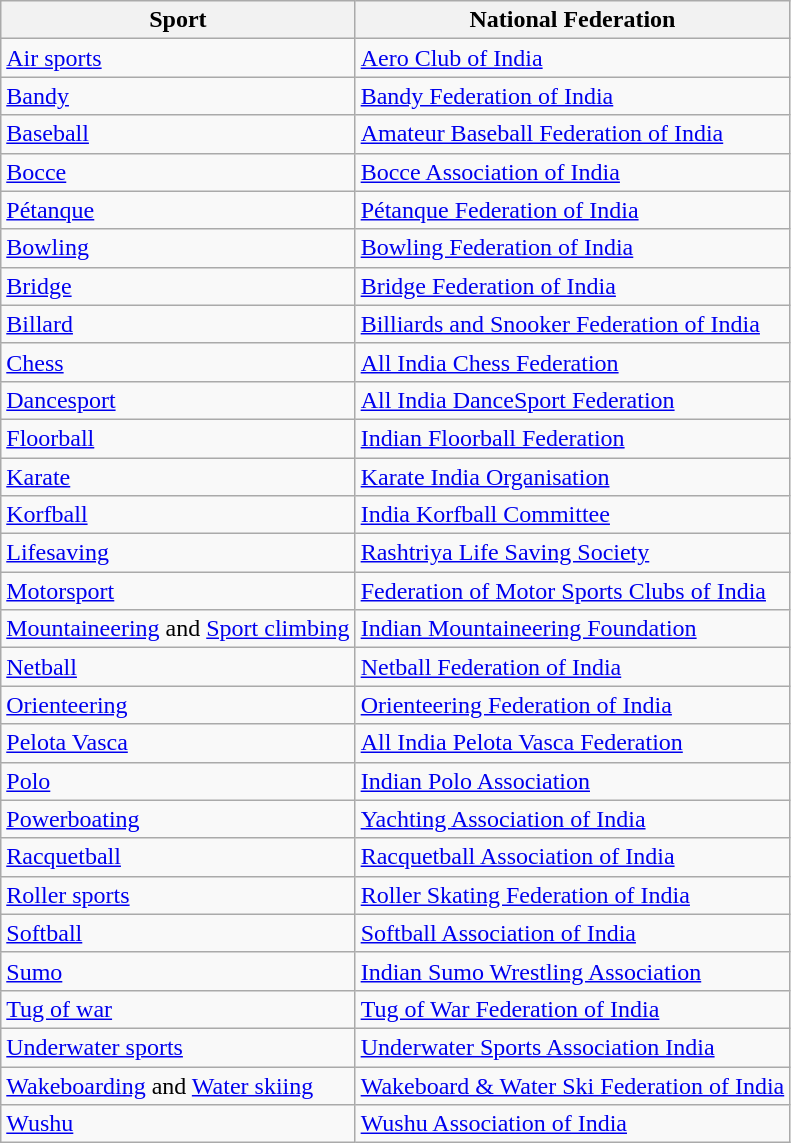<table class="wikitable sortable">
<tr>
<th>Sport</th>
<th>National Federation</th>
</tr>
<tr>
<td><a href='#'>Air sports</a></td>
<td><a href='#'>Aero Club of India</a></td>
</tr>
<tr>
<td><a href='#'>Bandy</a></td>
<td><a href='#'>Bandy Federation of India</a></td>
</tr>
<tr>
<td><a href='#'>Baseball</a></td>
<td><a href='#'>Amateur Baseball Federation of India</a></td>
</tr>
<tr>
<td><a href='#'>Bocce</a></td>
<td><a href='#'>Bocce Association of India</a></td>
</tr>
<tr>
<td><a href='#'>Pétanque</a></td>
<td><a href='#'>Pétanque Federation of India</a></td>
</tr>
<tr>
<td><a href='#'>Bowling</a></td>
<td><a href='#'>Bowling Federation of India</a></td>
</tr>
<tr>
<td><a href='#'>Bridge</a></td>
<td><a href='#'>Bridge Federation of India</a></td>
</tr>
<tr>
<td><a href='#'>Billard</a></td>
<td><a href='#'>Billiards and Snooker Federation of India</a></td>
</tr>
<tr>
<td><a href='#'>Chess</a></td>
<td><a href='#'>All India Chess Federation</a></td>
</tr>
<tr>
<td><a href='#'>Dancesport</a></td>
<td><a href='#'>All India DanceSport Federation</a></td>
</tr>
<tr>
<td><a href='#'>Floorball</a></td>
<td><a href='#'>Indian Floorball Federation</a></td>
</tr>
<tr>
<td><a href='#'>Karate</a></td>
<td><a href='#'>Karate India Organisation</a></td>
</tr>
<tr>
<td><a href='#'>Korfball</a></td>
<td><a href='#'>India Korfball Committee</a></td>
</tr>
<tr>
<td><a href='#'>Lifesaving</a></td>
<td><a href='#'>Rashtriya Life Saving Society</a></td>
</tr>
<tr>
<td><a href='#'>Motorsport</a></td>
<td><a href='#'>Federation of Motor Sports Clubs of India</a></td>
</tr>
<tr>
<td><a href='#'>Mountaineering</a> and <a href='#'>Sport climbing</a></td>
<td><a href='#'>Indian Mountaineering Foundation</a></td>
</tr>
<tr>
<td><a href='#'>Netball</a></td>
<td><a href='#'>Netball Federation of India</a></td>
</tr>
<tr>
<td><a href='#'>Orienteering</a></td>
<td><a href='#'>Orienteering Federation of India</a></td>
</tr>
<tr>
<td><a href='#'>Pelota Vasca</a></td>
<td><a href='#'>All India Pelota Vasca Federation</a></td>
</tr>
<tr>
<td><a href='#'>Polo</a></td>
<td><a href='#'>Indian Polo Association</a></td>
</tr>
<tr>
<td><a href='#'>Powerboating</a></td>
<td><a href='#'>Yachting Association of India</a></td>
</tr>
<tr>
<td><a href='#'>Racquetball</a></td>
<td><a href='#'>Racquetball Association of India</a></td>
</tr>
<tr>
<td><a href='#'>Roller sports</a></td>
<td><a href='#'>Roller Skating Federation of India</a></td>
</tr>
<tr>
<td><a href='#'>Softball</a></td>
<td><a href='#'>Softball Association of India</a></td>
</tr>
<tr>
<td><a href='#'>Sumo</a></td>
<td><a href='#'>Indian Sumo Wrestling Association</a></td>
</tr>
<tr>
<td><a href='#'>Tug of war</a></td>
<td><a href='#'>Tug of War Federation of India</a></td>
</tr>
<tr>
<td><a href='#'>Underwater sports</a></td>
<td><a href='#'>Underwater Sports Association India</a></td>
</tr>
<tr>
<td><a href='#'>Wakeboarding</a> and <a href='#'>Water skiing</a></td>
<td><a href='#'>Wakeboard & Water Ski Federation of India</a></td>
</tr>
<tr>
<td><a href='#'>Wushu</a></td>
<td><a href='#'>Wushu Association of India</a></td>
</tr>
</table>
